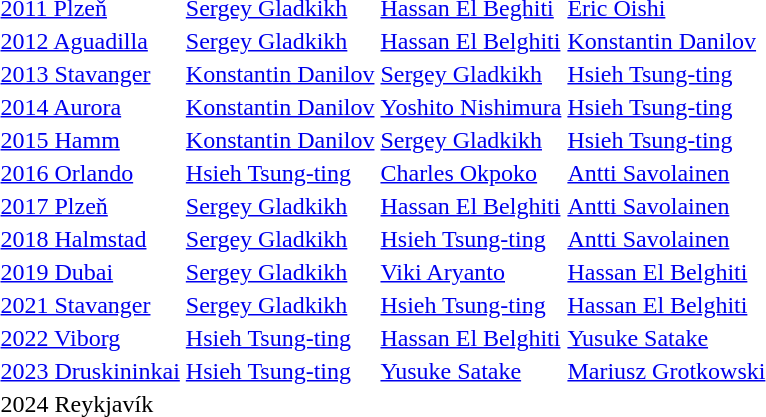<table>
<tr>
<td><a href='#'>2011 Plzeň</a></td>
<td> <a href='#'>Sergey Gladkikh</a></td>
<td> <a href='#'>Hassan El Beghiti</a></td>
<td> <a href='#'>Eric Oishi</a></td>
</tr>
<tr>
<td><a href='#'>2012 Aguadilla</a></td>
<td> <a href='#'>Sergey Gladkikh</a></td>
<td> <a href='#'>Hassan El Belghiti</a></td>
<td> <a href='#'>Konstantin Danilov</a></td>
</tr>
<tr>
<td><a href='#'>2013 Stavanger</a></td>
<td> <a href='#'>Konstantin Danilov</a></td>
<td> <a href='#'>Sergey Gladkikh</a></td>
<td> <a href='#'>Hsieh Tsung-ting</a></td>
</tr>
<tr>
<td><a href='#'>2014 Aurora</a></td>
<td> <a href='#'>Konstantin Danilov</a></td>
<td> <a href='#'>Yoshito Nishimura</a></td>
<td> <a href='#'>Hsieh Tsung-ting</a></td>
</tr>
<tr>
<td><a href='#'>2015 Hamm</a></td>
<td> <a href='#'>Konstantin Danilov</a></td>
<td> <a href='#'>Sergey Gladkikh</a></td>
<td> <a href='#'>Hsieh Tsung-ting</a></td>
</tr>
<tr>
<td><a href='#'>2016 Orlando</a></td>
<td> <a href='#'>Hsieh Tsung-ting</a></td>
<td> <a href='#'>Charles Okpoko</a></td>
<td> <a href='#'>Antti Savolainen</a></td>
</tr>
<tr>
<td><a href='#'>2017 Plzeň</a></td>
<td> <a href='#'>Sergey Gladkikh</a></td>
<td> <a href='#'>Hassan El Belghiti</a></td>
<td> <a href='#'>Antti Savolainen</a></td>
</tr>
<tr>
<td><a href='#'>2018 Halmstad</a></td>
<td> <a href='#'>Sergey Gladkikh</a></td>
<td> <a href='#'>Hsieh Tsung-ting</a></td>
<td> <a href='#'>Antti Savolainen</a></td>
</tr>
<tr>
<td><a href='#'>2019 Dubai</a></td>
<td> <a href='#'>Sergey Gladkikh</a></td>
<td> <a href='#'>Viki Aryanto</a></td>
<td> <a href='#'>Hassan El Belghiti</a></td>
</tr>
<tr>
<td><a href='#'>2021 Stavanger</a></td>
<td> <a href='#'>Sergey Gladkikh</a></td>
<td> <a href='#'>Hsieh Tsung-ting</a></td>
<td> <a href='#'>Hassan El Belghiti</a></td>
</tr>
<tr>
<td><a href='#'>2022 Viborg</a></td>
<td> <a href='#'>Hsieh Tsung-ting</a></td>
<td> <a href='#'>Hassan El Belghiti</a></td>
<td> <a href='#'>Yusuke Satake</a></td>
</tr>
<tr>
<td><a href='#'>2023 Druskininkai</a></td>
<td> <a href='#'>Hsieh Tsung-ting</a></td>
<td> <a href='#'>Yusuke Satake</a></td>
<td> <a href='#'>Mariusz Grotkowski</a></td>
</tr>
<tr>
<td>2024 Reykjavík</td>
<td></td>
<td></td>
<td></td>
</tr>
</table>
